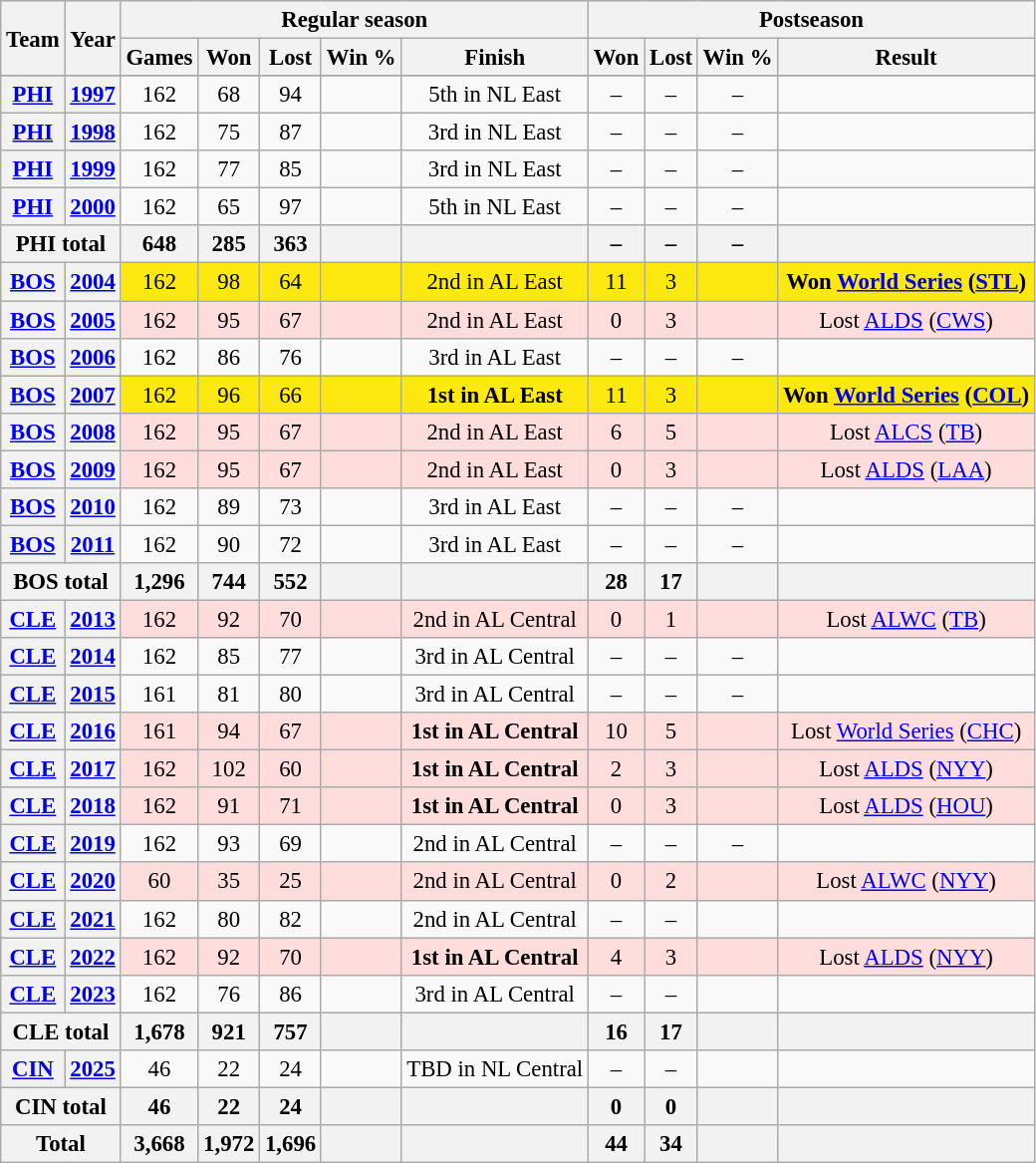<table class="wikitable" style="font-size: 95%; text-align:center;">
<tr>
<th rowspan="2">Team</th>
<th rowspan="2">Year</th>
<th colspan="5">Regular season</th>
<th colspan="4">Postseason</th>
</tr>
<tr>
<th>Games</th>
<th>Won</th>
<th>Lost</th>
<th>Win %</th>
<th>Finish</th>
<th>Won</th>
<th>Lost</th>
<th>Win %</th>
<th>Result</th>
</tr>
<tr>
</tr>
<tr>
<th><a href='#'>PHI</a></th>
<th><a href='#'>1997</a></th>
<td>162</td>
<td>68</td>
<td>94</td>
<td></td>
<td>5th in NL East</td>
<td>–</td>
<td>–</td>
<td>–</td>
<td></td>
</tr>
<tr>
<th><a href='#'>PHI</a></th>
<th><a href='#'>1998</a></th>
<td>162</td>
<td>75</td>
<td>87</td>
<td></td>
<td>3rd in NL East</td>
<td>–</td>
<td>–</td>
<td>–</td>
<td></td>
</tr>
<tr>
<th><a href='#'>PHI</a></th>
<th><a href='#'>1999</a></th>
<td>162</td>
<td>77</td>
<td>85</td>
<td></td>
<td>3rd in NL East</td>
<td>–</td>
<td>–</td>
<td>–</td>
<td></td>
</tr>
<tr>
<th><a href='#'>PHI</a></th>
<th><a href='#'>2000</a></th>
<td>162</td>
<td>65</td>
<td>97</td>
<td></td>
<td>5th in NL East</td>
<td>–</td>
<td>–</td>
<td>–</td>
<td></td>
</tr>
<tr>
<th colspan="2">PHI total</th>
<th>648</th>
<th>285</th>
<th>363</th>
<th></th>
<th></th>
<th>–</th>
<th>–</th>
<th>–</th>
<th></th>
</tr>
<tr ! style="background:#FDE910;">
<th><a href='#'>BOS</a></th>
<th><a href='#'>2004</a></th>
<td>162</td>
<td>98</td>
<td>64</td>
<td></td>
<td>2nd in AL East</td>
<td>11</td>
<td>3</td>
<td></td>
<td><strong>Won <a href='#'>World Series</a> (<a href='#'>STL</a>)</strong></td>
</tr>
<tr ! style="background:#fdd;">
<th><a href='#'>BOS</a></th>
<th><a href='#'>2005</a></th>
<td>162</td>
<td>95</td>
<td>67</td>
<td></td>
<td>2nd in AL East</td>
<td>0</td>
<td>3</td>
<td></td>
<td>Lost <a href='#'>ALDS</a> (<a href='#'>CWS</a>)</td>
</tr>
<tr>
<th><a href='#'>BOS</a></th>
<th><a href='#'>2006</a></th>
<td>162</td>
<td>86</td>
<td>76</td>
<td></td>
<td>3rd in AL East</td>
<td>–</td>
<td>–</td>
<td>–</td>
<td></td>
</tr>
<tr ! style="background:#FDE910;">
<th><a href='#'>BOS</a></th>
<th><a href='#'>2007</a></th>
<td>162</td>
<td>96</td>
<td>66</td>
<td></td>
<td><strong>1st in AL East</strong></td>
<td>11</td>
<td>3</td>
<td></td>
<td><strong>Won <a href='#'>World Series</a> (<a href='#'>COL</a>)</strong></td>
</tr>
<tr ! style="background:#fdd;">
<th><a href='#'>BOS</a></th>
<th><a href='#'>2008</a></th>
<td>162</td>
<td>95</td>
<td>67</td>
<td></td>
<td>2nd in AL East</td>
<td>6</td>
<td>5</td>
<td></td>
<td>Lost <a href='#'>ALCS</a> (<a href='#'>TB</a>)</td>
</tr>
<tr ! style="background:#fdd;">
<th><a href='#'>BOS</a></th>
<th><a href='#'>2009</a></th>
<td>162</td>
<td>95</td>
<td>67</td>
<td></td>
<td>2nd in AL East</td>
<td>0</td>
<td>3</td>
<td></td>
<td>Lost <a href='#'>ALDS</a> (<a href='#'>LAA</a>)</td>
</tr>
<tr>
<th><a href='#'>BOS</a></th>
<th><a href='#'>2010</a></th>
<td>162</td>
<td>89</td>
<td>73</td>
<td></td>
<td>3rd in AL East</td>
<td>–</td>
<td>–</td>
<td>–</td>
<td></td>
</tr>
<tr>
<th><a href='#'>BOS</a></th>
<th><a href='#'>2011</a></th>
<td>162</td>
<td>90</td>
<td>72</td>
<td></td>
<td>3rd in AL East</td>
<td>–</td>
<td>–</td>
<td>–</td>
<td></td>
</tr>
<tr>
<th colspan="2">BOS total</th>
<th>1,296</th>
<th>744</th>
<th>552</th>
<th></th>
<th></th>
<th>28</th>
<th>17</th>
<th></th>
<th></th>
</tr>
<tr ! style="background:#fdd;">
<th><a href='#'>CLE</a></th>
<th><a href='#'>2013</a></th>
<td>162</td>
<td>92</td>
<td>70</td>
<td></td>
<td>2nd in AL Central</td>
<td>0</td>
<td>1</td>
<td></td>
<td>Lost <a href='#'>ALWC</a> (<a href='#'>TB</a>)</td>
</tr>
<tr>
<th><a href='#'>CLE</a></th>
<th><a href='#'>2014</a></th>
<td>162</td>
<td>85</td>
<td>77</td>
<td></td>
<td>3rd in AL Central</td>
<td>–</td>
<td>–</td>
<td>–</td>
<td></td>
</tr>
<tr>
<th><a href='#'>CLE</a></th>
<th><a href='#'>2015</a></th>
<td>161</td>
<td>81</td>
<td>80</td>
<td></td>
<td>3rd in AL Central</td>
<td>–</td>
<td>–</td>
<td>–</td>
<td></td>
</tr>
<tr ! style="background:#fdd;">
<th><a href='#'>CLE</a></th>
<th><a href='#'>2016</a></th>
<td>161</td>
<td>94</td>
<td>67</td>
<td></td>
<td><strong>1st in AL Central</strong></td>
<td>10</td>
<td>5</td>
<td></td>
<td>Lost <a href='#'>World Series</a> (<a href='#'>CHC</a>)</td>
</tr>
<tr ! style="background:#fdd;">
<th><a href='#'>CLE</a></th>
<th><a href='#'>2017</a></th>
<td>162</td>
<td>102</td>
<td>60</td>
<td></td>
<td><strong>1st in AL Central</strong></td>
<td>2</td>
<td>3</td>
<td></td>
<td>Lost <a href='#'>ALDS</a> (<a href='#'>NYY</a>)</td>
</tr>
<tr ! style="background:#fdd;">
<th><a href='#'>CLE</a></th>
<th><a href='#'>2018</a></th>
<td>162</td>
<td>91</td>
<td>71</td>
<td></td>
<td><strong>1st in AL Central</strong></td>
<td>0</td>
<td>3</td>
<td></td>
<td>Lost <a href='#'>ALDS</a> (<a href='#'>HOU</a>)</td>
</tr>
<tr>
<th><a href='#'>CLE</a></th>
<th><a href='#'>2019</a></th>
<td>162</td>
<td>93</td>
<td>69</td>
<td></td>
<td>2nd in AL Central</td>
<td>–</td>
<td>–</td>
<td>–</td>
<td></td>
</tr>
<tr ! style="background:#fdd;">
<th><a href='#'>CLE</a></th>
<th><a href='#'>2020</a></th>
<td>60</td>
<td>35</td>
<td>25</td>
<td></td>
<td>2nd in AL Central</td>
<td>0</td>
<td>2</td>
<td></td>
<td>Lost <a href='#'>ALWC</a> (<a href='#'>NYY</a>)</td>
</tr>
<tr>
<th><a href='#'>CLE</a></th>
<th><a href='#'>2021</a></th>
<td>162</td>
<td>80</td>
<td>82</td>
<td></td>
<td>2nd in AL Central</td>
<td>–</td>
<td>–</td>
<td></td>
<td></td>
</tr>
<tr ! style="background:#fdd;">
<th><a href='#'>CLE</a></th>
<th><a href='#'>2022</a></th>
<td>162</td>
<td>92</td>
<td>70</td>
<td></td>
<td><strong>1st in AL Central</strong></td>
<td>4</td>
<td>3</td>
<td></td>
<td>Lost <a href='#'>ALDS</a> (<a href='#'>NYY</a>)</td>
</tr>
<tr>
<th><a href='#'>CLE</a></th>
<th><a href='#'>2023</a></th>
<td>162</td>
<td>76</td>
<td>86</td>
<td></td>
<td>3rd in AL Central</td>
<td>–</td>
<td>–</td>
<td></td>
<td></td>
</tr>
<tr ! style="background:#fdd;">
<th colspan="2">CLE total</th>
<th>1,678</th>
<th>921</th>
<th>757</th>
<th></th>
<th></th>
<th>16</th>
<th>17</th>
<th></th>
<th></th>
</tr>
<tr>
<th><a href='#'>CIN</a></th>
<th><a href='#'>2025</a></th>
<td>46</td>
<td>22</td>
<td>24</td>
<td></td>
<td>TBD in NL Central</td>
<td>–</td>
<td>–</td>
<td></td>
<td></td>
</tr>
<tr ! style="background:#fdd;">
<th colspan="2">CIN total</th>
<th>46</th>
<th>22</th>
<th>24</th>
<th></th>
<th></th>
<th>0</th>
<th>0</th>
<th></th>
<th></th>
</tr>
<tr>
<th colspan="2">Total</th>
<th>3,668</th>
<th>1,972</th>
<th>1,696</th>
<th></th>
<th></th>
<th>44</th>
<th>34</th>
<th></th>
<th></th>
</tr>
</table>
